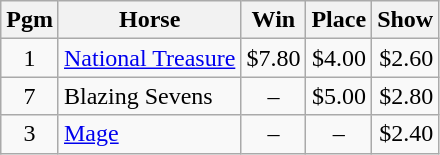<table class="wikitable">
<tr>
<th>Pgm</th>
<th>Horse</th>
<th>Win</th>
<th>Place</th>
<th>Show</th>
</tr>
<tr>
<td style="text-align: center;">1</td>
<td><a href='#'>National Treasure</a></td>
<td style="text-align: right;">$7.80</td>
<td style="text-align: right;">$4.00</td>
<td style="text-align: right;">$2.60</td>
</tr>
<tr>
<td style="text-align: center;">7</td>
<td>Blazing Sevens</td>
<td style="text-align: center;">–</td>
<td style="text-align: right;">$5.00</td>
<td style="text-align: right;">$2.80</td>
</tr>
<tr>
<td style="text-align: center;">3</td>
<td><a href='#'>Mage</a></td>
<td style="text-align: center;">–</td>
<td style="text-align: center;">–</td>
<td style="text-align: right;">$2.40</td>
</tr>
</table>
